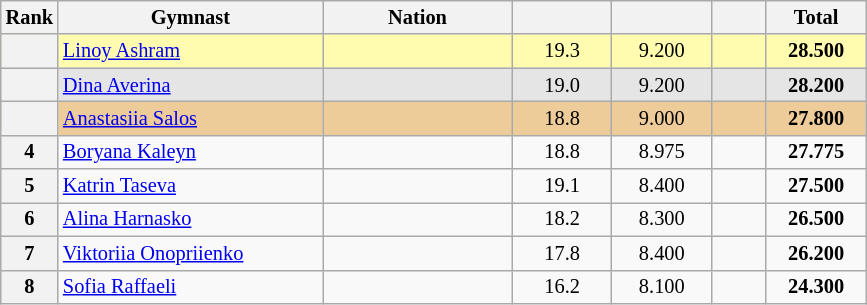<table class="wikitable sortable" style="text-align:center; font-size:85%">
<tr>
<th scope="col" style="width:20px;">Rank</th>
<th ! scope="col" style="width:170px;">Gymnast</th>
<th ! scope="col" style="width:120px;">Nation</th>
<th ! scope="col" style="width:60px;"></th>
<th ! scope="col" style="width:60px;"></th>
<th ! scope="col" style="width:30px;"></th>
<th ! scope="col" style="width:60px;">Total</th>
</tr>
<tr bgcolor=fffcaf>
<th scope=row></th>
<td align=left><a href='#'>Linoy Ashram</a></td>
<td style="text-align:left;"></td>
<td>19.3</td>
<td>9.200</td>
<td></td>
<td><strong>28.500</strong></td>
</tr>
<tr bgcolor=e5e5e5>
<th scope=row></th>
<td align=left><a href='#'>Dina Averina</a></td>
<td style="text-align:left;"></td>
<td>19.0</td>
<td>9.200</td>
<td></td>
<td><strong>28.200</strong></td>
</tr>
<tr bgcolor=eecc99>
<th scope=row></th>
<td align=left><a href='#'>Anastasiia Salos</a></td>
<td style="text-align:left;"></td>
<td>18.8</td>
<td>9.000</td>
<td></td>
<td><strong>27.800</strong></td>
</tr>
<tr>
<th scope=row>4</th>
<td align=left><a href='#'>Boryana Kaleyn</a></td>
<td style="text-align:left;"></td>
<td>18.8</td>
<td>8.975</td>
<td></td>
<td><strong>27.775</strong></td>
</tr>
<tr>
<th scope=row>5</th>
<td align=left><a href='#'>Katrin Taseva</a></td>
<td style="text-align:left;"></td>
<td>19.1</td>
<td>8.400</td>
<td></td>
<td><strong>27.500</strong></td>
</tr>
<tr>
<th scope=row>6</th>
<td align=left><a href='#'>Alina Harnasko</a></td>
<td style="text-align:left;"></td>
<td>18.2</td>
<td>8.300</td>
<td></td>
<td><strong>26.500</strong></td>
</tr>
<tr>
<th scope=row>7</th>
<td align=left><a href='#'>Viktoriia Onopriienko</a></td>
<td style="text-align:left;"></td>
<td>17.8</td>
<td>8.400</td>
<td></td>
<td><strong>26.200</strong></td>
</tr>
<tr>
<th scope=row>8</th>
<td align=left><a href='#'>Sofia Raffaeli</a></td>
<td style="text-align:left;"></td>
<td>16.2</td>
<td>8.100</td>
<td></td>
<td><strong>24.300</strong></td>
</tr>
</table>
